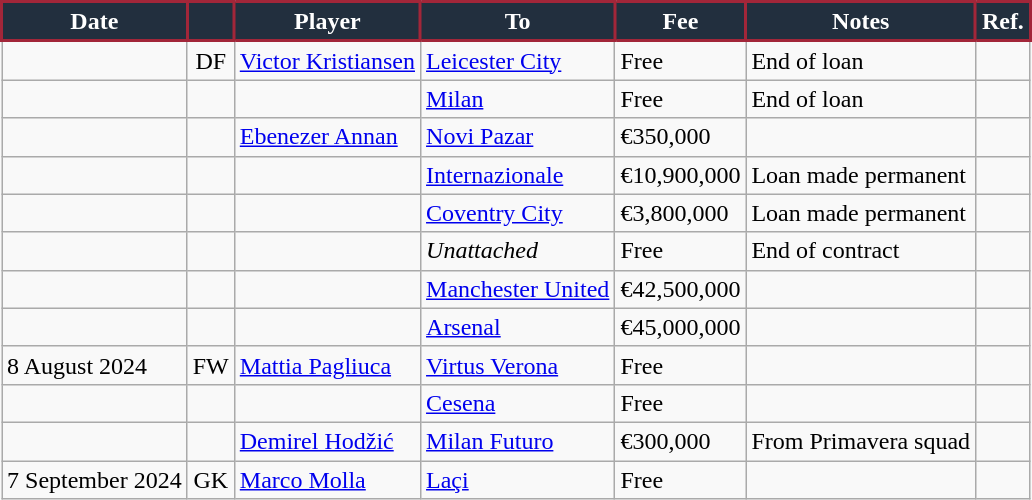<table class="wikitable plainrowheaders">
<tr>
<th style="background:#222F3E;color:white;border:2px solid #A22639">Date</th>
<th style="background:#222F3E;color:white;border:2px solid #A22639"></th>
<th style="background:#222F3E;color:white;border:2px solid #A22639">Player</th>
<th style="background:#222F3E;color:white;border:2px solid #A22639">To</th>
<th style="background:#222F3E;color:white;border:2px solid #A22639">Fee</th>
<th style="background:#222F3E;color:white;border:2px solid #A22639">Notes</th>
<th style="background:#222F3E;color:white;border:2px solid #A22639">Ref.</th>
</tr>
<tr>
<td></td>
<td align="center">DF</td>
<td> <a href='#'>Victor Kristiansen</a></td>
<td> <a href='#'>Leicester City</a></td>
<td>Free</td>
<td>End of loan</td>
<td></td>
</tr>
<tr>
<td></td>
<td align="center"></td>
<td></td>
<td> <a href='#'>Milan</a></td>
<td>Free</td>
<td>End of loan</td>
<td></td>
</tr>
<tr>
<td></td>
<td align="center"></td>
<td> <a href='#'>Ebenezer Annan</a></td>
<td> <a href='#'>Novi Pazar</a></td>
<td>€350,000</td>
<td></td>
<td></td>
</tr>
<tr>
<td></td>
<td align="center"></td>
<td></td>
<td> <a href='#'>Internazionale</a></td>
<td>€10,900,000</td>
<td>Loan made permanent</td>
<td></td>
</tr>
<tr>
<td></td>
<td align="center"></td>
<td></td>
<td> <a href='#'>Coventry City</a></td>
<td>€3,800,000</td>
<td>Loan made permanent</td>
<td></td>
</tr>
<tr>
<td></td>
<td align="center"></td>
<td></td>
<td><em>Unattached</em></td>
<td>Free</td>
<td>End of contract</td>
</tr>
<tr>
<td></td>
<td align="center"></td>
<td></td>
<td> <a href='#'>Manchester United</a></td>
<td>€42,500,000</td>
<td></td>
<td></td>
</tr>
<tr>
<td></td>
<td align="center"></td>
<td></td>
<td> <a href='#'>Arsenal</a></td>
<td>€45,000,000</td>
<td></td>
<td></td>
</tr>
<tr>
<td>8 August 2024</td>
<td align="center">FW</td>
<td> <a href='#'>Mattia Pagliuca</a></td>
<td> <a href='#'>Virtus Verona</a></td>
<td>Free</td>
<td></td>
<td></td>
</tr>
<tr>
<td></td>
<td align="center"></td>
<td></td>
<td> <a href='#'>Cesena</a></td>
<td>Free</td>
<td></td>
<td></td>
</tr>
<tr>
<td></td>
<td align="center"></td>
<td> <a href='#'>Demirel Hodžić</a></td>
<td> <a href='#'>Milan Futuro</a></td>
<td>€300,000</td>
<td>From Primavera squad</td>
<td></td>
</tr>
<tr>
<td>7 September 2024</td>
<td align="center">GK</td>
<td> <a href='#'>Marco Molla</a></td>
<td> <a href='#'>Laçi</a></td>
<td>Free</td>
<td></td>
<td></td>
</tr>
</table>
